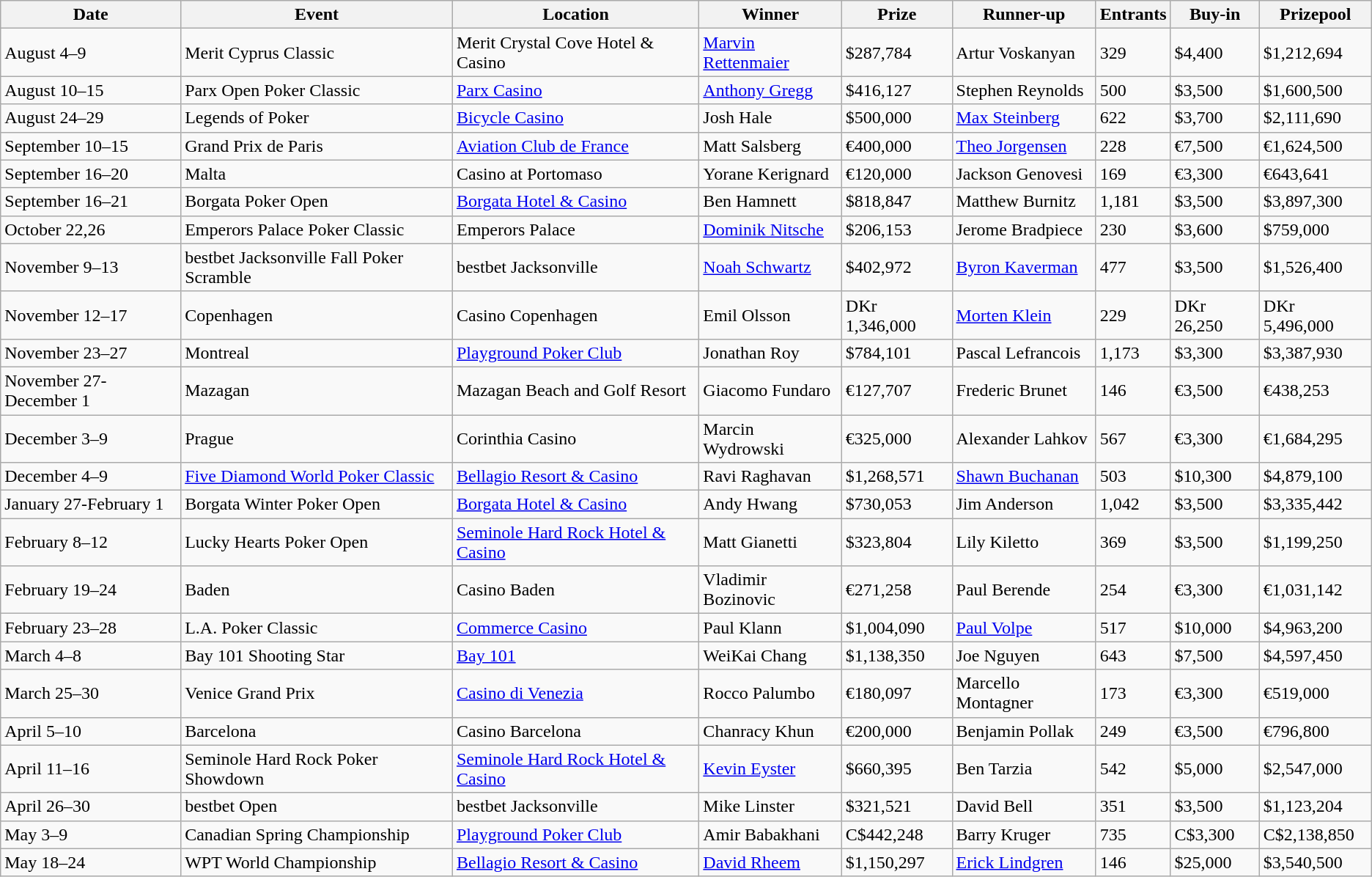<table class="wikitable">
<tr>
<th>Date</th>
<th>Event</th>
<th>Location</th>
<th>Winner</th>
<th>Prize</th>
<th>Runner-up</th>
<th>Entrants</th>
<th>Buy-in</th>
<th>Prizepool</th>
</tr>
<tr>
<td>August 4–9</td>
<td>Merit Cyprus Classic</td>
<td>Merit Crystal Cove Hotel & Casino</td>
<td><a href='#'>Marvin Rettenmaier</a></td>
<td>$287,784</td>
<td>Artur Voskanyan</td>
<td>329</td>
<td>$4,400</td>
<td>$1,212,694</td>
</tr>
<tr>
<td>August 10–15</td>
<td>Parx Open Poker Classic</td>
<td><a href='#'>Parx Casino</a></td>
<td><a href='#'>Anthony Gregg</a></td>
<td>$416,127</td>
<td>Stephen Reynolds</td>
<td>500</td>
<td>$3,500</td>
<td>$1,600,500</td>
</tr>
<tr>
<td>August 24–29</td>
<td>Legends of Poker</td>
<td><a href='#'>Bicycle Casino</a></td>
<td>Josh Hale</td>
<td>$500,000</td>
<td><a href='#'>Max Steinberg</a></td>
<td>622</td>
<td>$3,700</td>
<td>$2,111,690</td>
</tr>
<tr>
<td>September 10–15</td>
<td>Grand Prix de Paris</td>
<td><a href='#'>Aviation Club de France</a></td>
<td>Matt Salsberg</td>
<td>€400,000</td>
<td><a href='#'>Theo Jorgensen</a></td>
<td>228</td>
<td>€7,500</td>
<td>€1,624,500</td>
</tr>
<tr>
<td>September 16–20</td>
<td>Malta</td>
<td>Casino at Portomaso</td>
<td>Yorane Kerignard</td>
<td>€120,000</td>
<td>Jackson Genovesi</td>
<td>169</td>
<td>€3,300</td>
<td>€643,641</td>
</tr>
<tr>
<td>September 16–21</td>
<td>Borgata Poker Open</td>
<td><a href='#'>Borgata Hotel & Casino</a></td>
<td>Ben Hamnett</td>
<td>$818,847</td>
<td>Matthew Burnitz</td>
<td>1,181</td>
<td>$3,500</td>
<td>$3,897,300</td>
</tr>
<tr>
<td>October 22,26</td>
<td>Emperors Palace Poker Classic</td>
<td>Emperors Palace</td>
<td><a href='#'>Dominik Nitsche</a></td>
<td>$206,153</td>
<td>Jerome Bradpiece</td>
<td>230</td>
<td>$3,600</td>
<td>$759,000</td>
</tr>
<tr>
<td>November 9–13</td>
<td>bestbet Jacksonville Fall Poker Scramble</td>
<td>bestbet Jacksonville</td>
<td><a href='#'>Noah Schwartz</a></td>
<td>$402,972</td>
<td><a href='#'>Byron Kaverman</a></td>
<td>477</td>
<td>$3,500</td>
<td>$1,526,400</td>
</tr>
<tr>
<td>November 12–17</td>
<td>Copenhagen</td>
<td>Casino Copenhagen</td>
<td>Emil Olsson</td>
<td>DKr 1,346,000</td>
<td><a href='#'>Morten Klein</a></td>
<td>229</td>
<td>DKr 26,250</td>
<td>DKr 5,496,000</td>
</tr>
<tr>
<td>November 23–27</td>
<td>Montreal</td>
<td><a href='#'>Playground Poker Club</a></td>
<td>Jonathan Roy</td>
<td>$784,101</td>
<td>Pascal Lefrancois</td>
<td>1,173</td>
<td>$3,300</td>
<td>$3,387,930</td>
</tr>
<tr>
<td>November 27-December 1</td>
<td>Mazagan</td>
<td>Mazagan Beach and Golf Resort</td>
<td>Giacomo Fundaro</td>
<td>€127,707</td>
<td>Frederic Brunet</td>
<td>146</td>
<td>€3,500</td>
<td>€438,253</td>
</tr>
<tr>
<td>December 3–9</td>
<td>Prague</td>
<td>Corinthia Casino</td>
<td>Marcin Wydrowski</td>
<td>€325,000</td>
<td>Alexander Lahkov</td>
<td>567</td>
<td>€3,300</td>
<td>€1,684,295</td>
</tr>
<tr>
<td>December 4–9</td>
<td><a href='#'>Five Diamond World Poker Classic</a></td>
<td><a href='#'>Bellagio Resort & Casino</a></td>
<td>Ravi Raghavan</td>
<td>$1,268,571</td>
<td><a href='#'>Shawn Buchanan</a></td>
<td>503</td>
<td>$10,300</td>
<td>$4,879,100</td>
</tr>
<tr>
<td>January 27-February 1</td>
<td>Borgata Winter Poker Open</td>
<td><a href='#'>Borgata Hotel & Casino</a></td>
<td>Andy Hwang</td>
<td>$730,053</td>
<td>Jim Anderson</td>
<td>1,042</td>
<td>$3,500</td>
<td>$3,335,442</td>
</tr>
<tr>
<td>February 8–12</td>
<td>Lucky Hearts Poker Open</td>
<td><a href='#'>Seminole Hard Rock Hotel & Casino</a></td>
<td>Matt Gianetti</td>
<td>$323,804</td>
<td>Lily Kiletto</td>
<td>369</td>
<td>$3,500</td>
<td>$1,199,250</td>
</tr>
<tr>
<td>February 19–24</td>
<td>Baden</td>
<td>Casino Baden</td>
<td>Vladimir Bozinovic</td>
<td>€271,258</td>
<td>Paul Berende</td>
<td>254</td>
<td>€3,300</td>
<td>€1,031,142</td>
</tr>
<tr>
<td>February 23–28</td>
<td>L.A. Poker Classic</td>
<td><a href='#'>Commerce Casino</a></td>
<td>Paul Klann</td>
<td>$1,004,090</td>
<td><a href='#'>Paul Volpe</a></td>
<td>517</td>
<td>$10,000</td>
<td>$4,963,200</td>
</tr>
<tr>
<td>March 4–8</td>
<td>Bay 101 Shooting Star</td>
<td><a href='#'>Bay 101</a></td>
<td>WeiKai Chang</td>
<td>$1,138,350</td>
<td>Joe Nguyen</td>
<td>643</td>
<td>$7,500</td>
<td>$4,597,450</td>
</tr>
<tr>
<td>March 25–30</td>
<td>Venice Grand Prix</td>
<td><a href='#'>Casino di Venezia</a></td>
<td>Rocco Palumbo</td>
<td>€180,097</td>
<td>Marcello Montagner</td>
<td>173</td>
<td>€3,300</td>
<td>€519,000</td>
</tr>
<tr>
<td>April 5–10</td>
<td>Barcelona</td>
<td>Casino Barcelona</td>
<td>Chanracy Khun</td>
<td>€200,000</td>
<td>Benjamin Pollak</td>
<td>249</td>
<td>€3,500</td>
<td>€796,800</td>
</tr>
<tr>
<td>April 11–16</td>
<td>Seminole Hard Rock Poker Showdown</td>
<td><a href='#'>Seminole Hard Rock Hotel & Casino</a></td>
<td><a href='#'>Kevin Eyster</a></td>
<td>$660,395</td>
<td>Ben Tarzia</td>
<td>542</td>
<td>$5,000</td>
<td>$2,547,000</td>
</tr>
<tr>
<td>April 26–30</td>
<td>bestbet Open</td>
<td>bestbet Jacksonville</td>
<td>Mike Linster</td>
<td>$321,521</td>
<td>David Bell</td>
<td>351</td>
<td>$3,500</td>
<td>$1,123,204</td>
</tr>
<tr>
<td>May 3–9</td>
<td>Canadian Spring Championship</td>
<td><a href='#'>Playground Poker Club</a></td>
<td>Amir Babakhani</td>
<td>C$442,248</td>
<td>Barry Kruger</td>
<td>735</td>
<td>C$3,300</td>
<td>C$2,138,850</td>
</tr>
<tr>
<td>May 18–24</td>
<td>WPT World Championship</td>
<td><a href='#'>Bellagio Resort & Casino</a></td>
<td><a href='#'>David Rheem</a></td>
<td>$1,150,297</td>
<td><a href='#'>Erick Lindgren</a></td>
<td>146</td>
<td>$25,000</td>
<td>$3,540,500</td>
</tr>
</table>
